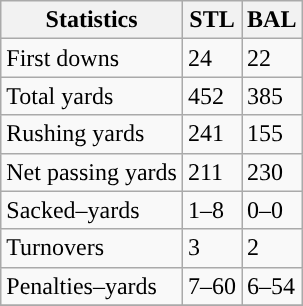<table class="wikitable" style="float: left;">
<tr>
<th>Statistics</th>
<th>STL</th>
<th>BAL</th>
</tr>
<tr>
<td>First downs</td>
<td>24</td>
<td>22</td>
</tr>
<tr>
<td>Total yards</td>
<td>452</td>
<td>385</td>
</tr>
<tr>
<td>Rushing yards</td>
<td>241</td>
<td>155</td>
</tr>
<tr>
<td>Net passing yards</td>
<td>211</td>
<td>230</td>
</tr>
<tr>
<td>Sacked–yards</td>
<td>1–8</td>
<td>0–0</td>
</tr>
<tr>
<td>Turnovers</td>
<td>3</td>
<td>2</td>
</tr>
<tr>
<td>Penalties–yards</td>
<td>7–60</td>
<td>6–54</td>
</tr>
<tr>
</tr>
</table>
